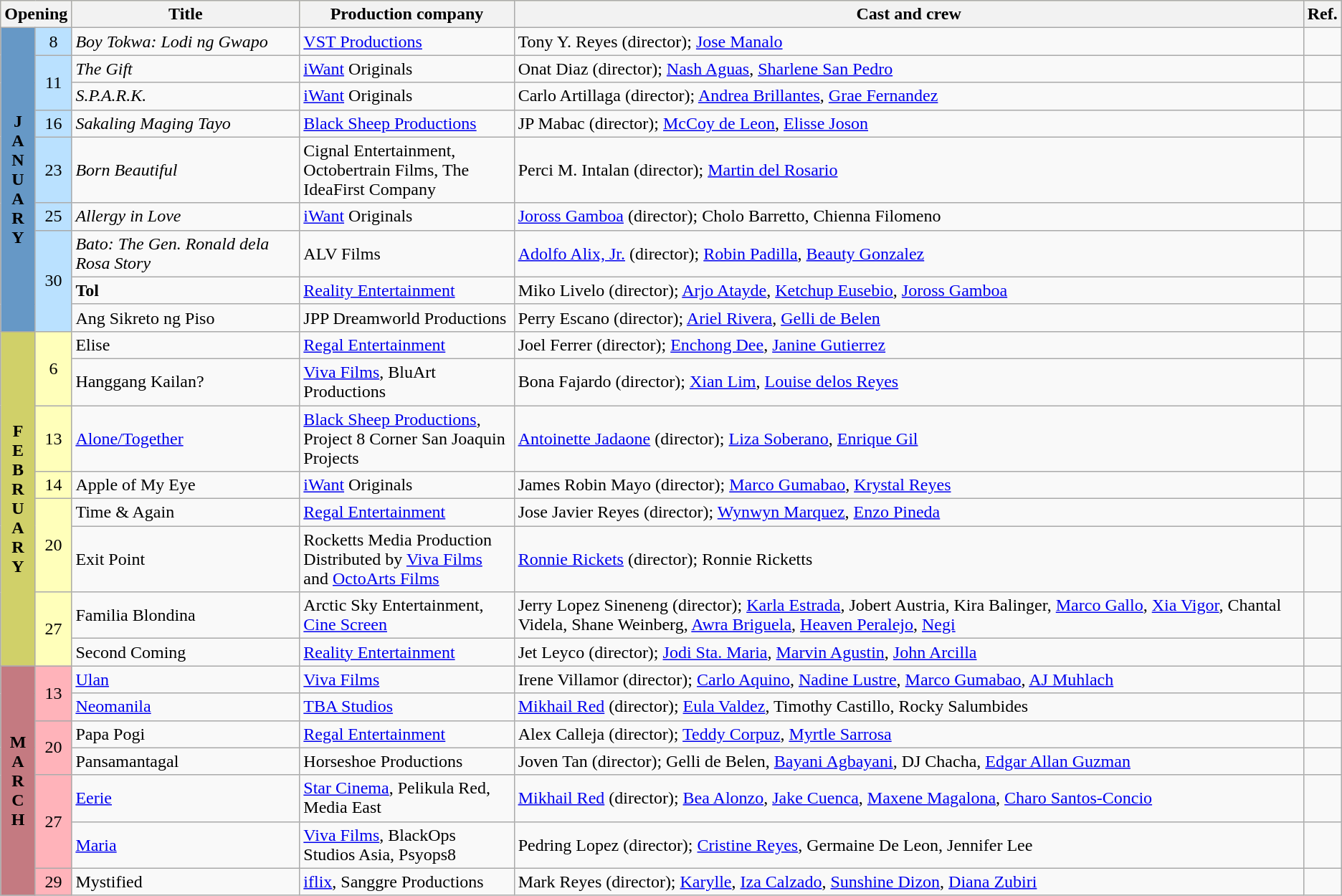<table class="wikitable sortable">
<tr style="background:#ffffba; text-align:center">
<th colspan="2">Opening</th>
<th style="width:17%">Title</th>
<th style="width:16%">Production company</th>
<th>Cast and crew</th>
<th>Ref.</th>
</tr>
<tr>
<th rowspan="9" style="text-align:center; background:#6698c6">J<br>A<br>N<br>U<br>A<br>R<br>Y</th>
<td style="text-align:center; background:#bae1ff">8</td>
<td><em>Boy Tokwa: Lodi ng Gwapo</em></td>
<td><a href='#'>VST Productions</a></td>
<td style="text-align:left;">Tony Y. Reyes (director); <a href='#'>Jose Manalo</a></td>
<td></td>
</tr>
<tr>
<td rowspan="2" style="text-align:center; background:#bae1ff">11</td>
<td><em>The Gift</em></td>
<td><a href='#'>iWant</a> Originals</td>
<td style="text-align:left;">Onat Diaz (director); <a href='#'>Nash Aguas</a>, <a href='#'>Sharlene San Pedro</a></td>
<td style="text-align:center;"></td>
</tr>
<tr>
<td><em>S.P.A.R.K.</em></td>
<td><a href='#'>iWant</a> Originals</td>
<td style="text-align:left;">Carlo Artillaga (director); <a href='#'>Andrea Brillantes</a>, <a href='#'>Grae Fernandez</a></td>
<td style="text-align:center;"></td>
</tr>
<tr>
<td style="text-align:center; background:#bae1ff">16</td>
<td><em>Sakaling Maging Tayo</em></td>
<td><a href='#'>Black Sheep Productions</a></td>
<td style="text-align:left;">JP Mabac (director); <a href='#'>McCoy de Leon</a>, <a href='#'>Elisse Joson</a></td>
<td style="text-align:center;"></td>
</tr>
<tr>
<td style="text-align:center; background:#bae1ff">23</td>
<td><em>Born Beautiful</em></td>
<td>Cignal Entertainment, Octobertrain Films, The IdeaFirst Company</td>
<td style="text-align:left;">Perci M. Intalan (director); <a href='#'>Martin del Rosario</a></td>
<td style="text-align:center;"></td>
</tr>
<tr>
<td style="text-align:center; background:#bae1ff">25</td>
<td><em>Allergy in Love</em></td>
<td><a href='#'>iWant</a> Originals</td>
<td><a href='#'>Joross Gamboa</a> (director); Cholo Barretto, Chienna Filomeno</td>
<td></td>
</tr>
<tr>
<td rowspan="3"  style="text-align:center; background:#bae1ff">30</td>
<td><em>Bato: The Gen. Ronald dela Rosa Story</em></td>
<td>ALV Films</td>
<td style="text-align:left;"><a href='#'>Adolfo Alix, Jr.</a> (director); <a href='#'>Robin Padilla</a>, <a href='#'>Beauty Gonzalez</a></td>
<td style="text-align:center;"></td>
</tr>
<tr>
<td><strong>Tol<em></td>
<td><a href='#'>Reality Entertainment</a></td>
<td style="text-align:left;">Miko Livelo (director); <a href='#'>Arjo Atayde</a>, <a href='#'>Ketchup Eusebio</a>, <a href='#'>Joross Gamboa</a></td>
<td style="text-align:center;"></td>
</tr>
<tr>
<td></em>Ang Sikreto ng Piso<em></td>
<td>JPP Dreamworld Productions</td>
<td style="text-align:left;">Perry Escano (director); <a href='#'>Ariel Rivera</a>, <a href='#'>Gelli de Belen</a></td>
<td style="text-align:center;"></td>
</tr>
<tr>
<th rowspan="8" style="text-align:center; background:#d0d069">F<br>E<br>B<br>R<br>U<br>A<br>R<br>Y</th>
<td rowspan="2" style="text-align:center; background:#ffffba">6</td>
<td></em>Elise<em></td>
<td><a href='#'>Regal Entertainment</a></td>
<td style="text-align:left;">Joel Ferrer (director); <a href='#'>Enchong Dee</a>, <a href='#'>Janine Gutierrez</a></td>
<td style="text-align:center;"></td>
</tr>
<tr>
<td></em>Hanggang Kailan?<em></td>
<td><a href='#'>Viva Films</a>, BluArt Productions</td>
<td style="text-align:left;">Bona Fajardo (director); <a href='#'>Xian Lim</a>, <a href='#'>Louise delos Reyes</a></td>
<td style="text-align:center;"></td>
</tr>
<tr>
<td style="text-align:center; background:#ffffba">13</td>
<td></em><a href='#'>Alone/Together</a><em></td>
<td><a href='#'>Black Sheep Productions</a>, Project 8 Corner San Joaquin Projects</td>
<td style="text-align:left;"><a href='#'>Antoinette Jadaone</a> (director); <a href='#'>Liza Soberano</a>, <a href='#'>Enrique Gil</a></td>
<td></td>
</tr>
<tr>
<td style="text-align:center; background:#ffffba">14</td>
<td></em>Apple of My Eye<em></td>
<td><a href='#'>iWant</a> Originals</td>
<td>James Robin Mayo (director); <a href='#'>Marco Gumabao</a>, <a href='#'>Krystal Reyes</a></td>
<td></td>
</tr>
<tr>
<td rowspan="2"  style="text-align:center; background:#ffffba">20</td>
<td></em>Time & Again<em></td>
<td><a href='#'>Regal Entertainment</a></td>
<td>Jose Javier Reyes (director); <a href='#'>Wynwyn Marquez</a>, <a href='#'>Enzo Pineda</a></td>
<td></td>
</tr>
<tr>
<td></em>Exit Point<em></td>
<td>Rocketts Media Production Distributed by <a href='#'>Viva Films</a> and <a href='#'>OctoArts Films</a></td>
<td><a href='#'>Ronnie Rickets</a> (director); Ronnie Ricketts</td>
<td></td>
</tr>
<tr>
<td rowspan="2"  style="text-align:center; background:#ffffba">27</td>
<td></em>Familia Blondina<em></td>
<td>Arctic Sky Entertainment, <a href='#'>Cine Screen</a></td>
<td>Jerry Lopez Sineneng (director); <a href='#'>Karla Estrada</a>, Jobert Austria, Kira Balinger, <a href='#'>Marco Gallo</a>, <a href='#'>Xia Vigor</a>, Chantal Videla, Shane Weinberg, <a href='#'>Awra Briguela</a>, <a href='#'>Heaven Peralejo</a>, <a href='#'>Negi</a></td>
<td></td>
</tr>
<tr>
<td></em>Second Coming<em></td>
<td><a href='#'>Reality Entertainment</a></td>
<td>Jet Leyco (director); <a href='#'>Jodi Sta. Maria</a>, <a href='#'>Marvin Agustin</a>, <a href='#'>John Arcilla</a></td>
<td></td>
</tr>
<tr>
<th rowspan="7" style="text-align:center; background:#c47a81">M<br>A<br>R<br>C<br>H</th>
<td rowspan="2" style="text-align:center; background:#ffb3ba">13</td>
<td></em><a href='#'>Ulan</a><em></td>
<td><a href='#'>Viva Films</a></td>
<td>Irene Villamor (director); <a href='#'>Carlo Aquino</a>, <a href='#'>Nadine Lustre</a>, <a href='#'>Marco Gumabao</a>, <a href='#'>AJ Muhlach</a></td>
<td></td>
</tr>
<tr>
<td></em><a href='#'>Neomanila</a><em></td>
<td><a href='#'>TBA Studios</a></td>
<td><a href='#'>Mikhail Red</a> (director);  <a href='#'>Eula Valdez</a>, Timothy Castillo, Rocky Salumbides</td>
<td></td>
</tr>
<tr>
<td rowspan="2"  style="text-align:center; background:#ffb3ba">20</td>
<td></em>Papa Pogi<em></td>
<td><a href='#'>Regal Entertainment</a></td>
<td style="text-align:left;">Alex Calleja (director); <a href='#'>Teddy Corpuz</a>, <a href='#'>Myrtle Sarrosa</a></td>
<td></td>
</tr>
<tr>
<td></em>Pansamantagal<em></td>
<td>Horseshoe Productions</td>
<td>Joven Tan (director); Gelli de Belen, <a href='#'>Bayani Agbayani</a>, DJ Chacha, <a href='#'>Edgar Allan Guzman</a></td>
<td></td>
</tr>
<tr>
<td rowspan="2"  style="text-align:center; background:#ffb3ba">27</td>
<td></em><a href='#'>Eerie</a><em></td>
<td><a href='#'>Star Cinema</a>, Pelikula Red, Media East</td>
<td><a href='#'>Mikhail Red</a> (director); <a href='#'>Bea Alonzo</a>, <a href='#'>Jake Cuenca</a>, <a href='#'>Maxene Magalona</a>, <a href='#'>Charo Santos-Concio</a></td>
<td></td>
</tr>
<tr>
<td></em><a href='#'>Maria</a><em></td>
<td><a href='#'>Viva Films</a>, BlackOps Studios Asia, Psyops8</td>
<td>Pedring Lopez (director); <a href='#'>Cristine Reyes</a>, Germaine De Leon, Jennifer Lee</td>
<td></td>
</tr>
<tr>
<td style="text-align:center; background:#ffb3ba">29</td>
<td></em>Mystified<em></td>
<td><a href='#'>iflix</a>, Sanggre Productions</td>
<td>Mark Reyes (director); <a href='#'>Karylle</a>, <a href='#'>Iza Calzado</a>, <a href='#'>Sunshine Dizon</a>, <a href='#'>Diana Zubiri</a></td>
<td></td>
</tr>
</table>
